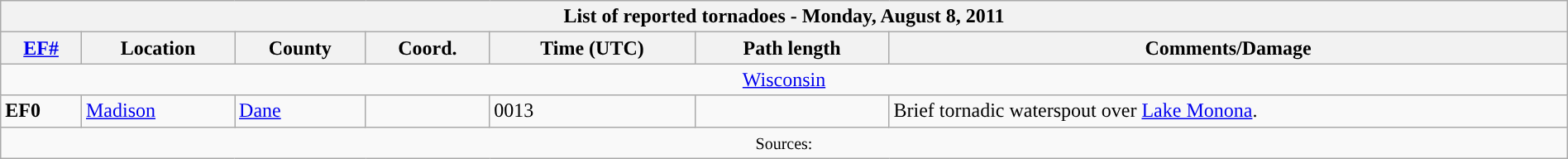<table class="wikitable collapsible" width="100%">
<tr>
<th colspan="7">List of reported tornadoes - Monday, August 8, 2011</th>
</tr>
<tr>
<th><a href='#'>EF#</a></th>
<th>Location</th>
<th>County</th>
<th>Coord.</th>
<th>Time (UTC)</th>
<th>Path length</th>
<th>Comments/Damage</th>
</tr>
<tr>
<td colspan="7" align=center><a href='#'>Wisconsin</a></td>
</tr>
<tr>
<td><strong>EF0</strong></td>
<td><a href='#'>Madison</a></td>
<td><a href='#'>Dane</a></td>
<td></td>
<td>0013</td>
<td></td>
<td>Brief tornadic waterspout over <a href='#'>Lake Monona</a>.</td>
</tr>
<tr>
<td colspan="7" align=center><small>Sources: </small></td>
</tr>
</table>
